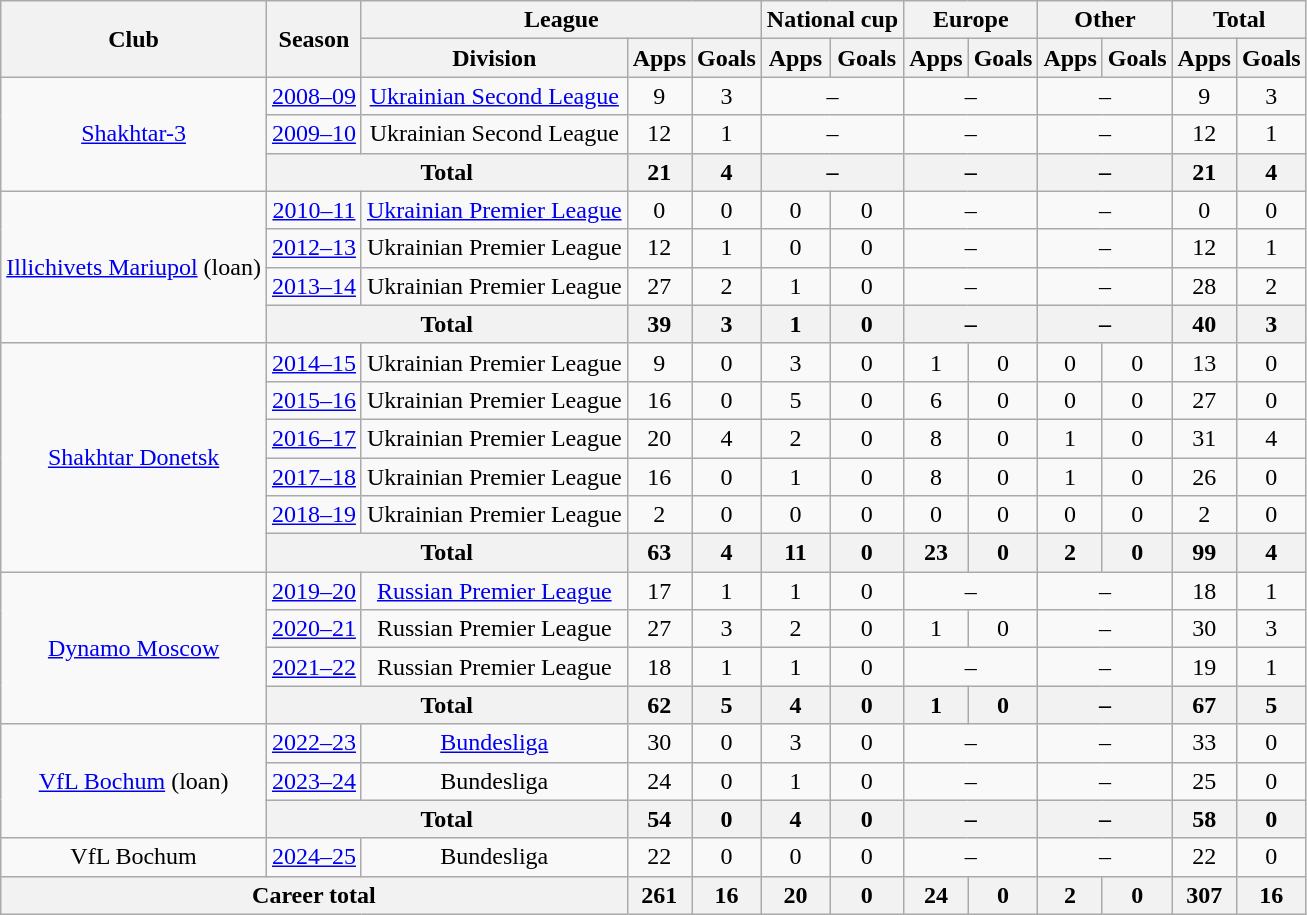<table class="wikitable" style="text-align:center">
<tr>
<th rowspan="2">Club</th>
<th rowspan="2">Season</th>
<th colspan="3">League</th>
<th colspan="2">National cup</th>
<th colspan="2">Europe</th>
<th colspan="2">Other</th>
<th colspan="2">Total</th>
</tr>
<tr>
<th>Division</th>
<th>Apps</th>
<th>Goals</th>
<th>Apps</th>
<th>Goals</th>
<th>Apps</th>
<th>Goals</th>
<th>Apps</th>
<th>Goals</th>
<th>Apps</th>
<th>Goals</th>
</tr>
<tr>
<td rowspan="3"><a href='#'>Shakhtar-3</a></td>
<td><a href='#'>2008–09</a></td>
<td><a href='#'>Ukrainian Second League</a></td>
<td>9</td>
<td>3</td>
<td colspan="2">–</td>
<td colspan="2">–</td>
<td colspan="2">–</td>
<td>9</td>
<td>3</td>
</tr>
<tr>
<td><a href='#'>2009–10</a></td>
<td>Ukrainian Second League</td>
<td>12</td>
<td>1</td>
<td colspan="2">–</td>
<td colspan="2">–</td>
<td colspan="2">–</td>
<td>12</td>
<td>1</td>
</tr>
<tr>
<th colspan="2">Total</th>
<th>21</th>
<th>4</th>
<th colspan="2">–</th>
<th colspan="2">–</th>
<th colspan="2">–</th>
<th>21</th>
<th>4</th>
</tr>
<tr>
<td rowspan="4"><a href='#'>Illichivets Mariupol</a> (loan)</td>
<td><a href='#'>2010–11</a></td>
<td><a href='#'>Ukrainian Premier League</a></td>
<td>0</td>
<td>0</td>
<td>0</td>
<td>0</td>
<td colspan="2">–</td>
<td colspan="2">–</td>
<td>0</td>
<td>0</td>
</tr>
<tr>
<td><a href='#'>2012–13</a></td>
<td>Ukrainian Premier League</td>
<td>12</td>
<td>1</td>
<td>0</td>
<td>0</td>
<td colspan="2">–</td>
<td colspan="2">–</td>
<td>12</td>
<td>1</td>
</tr>
<tr>
<td><a href='#'>2013–14</a></td>
<td>Ukrainian Premier League</td>
<td>27</td>
<td>2</td>
<td>1</td>
<td>0</td>
<td colspan="2">–</td>
<td colspan="2">–</td>
<td>28</td>
<td>2</td>
</tr>
<tr>
<th colspan="2">Total</th>
<th>39</th>
<th>3</th>
<th>1</th>
<th>0</th>
<th colspan="2">–</th>
<th colspan="2">–</th>
<th>40</th>
<th>3</th>
</tr>
<tr>
<td rowspan="6"><a href='#'>Shakhtar Donetsk</a></td>
<td><a href='#'>2014–15</a></td>
<td>Ukrainian Premier League</td>
<td>9</td>
<td>0</td>
<td>3</td>
<td>0</td>
<td>1</td>
<td>0</td>
<td>0</td>
<td>0</td>
<td>13</td>
<td>0</td>
</tr>
<tr>
<td><a href='#'>2015–16</a></td>
<td>Ukrainian Premier League</td>
<td>16</td>
<td>0</td>
<td>5</td>
<td>0</td>
<td>6</td>
<td>0</td>
<td>0</td>
<td>0</td>
<td>27</td>
<td>0</td>
</tr>
<tr>
<td><a href='#'>2016–17</a></td>
<td>Ukrainian Premier League</td>
<td>20</td>
<td>4</td>
<td>2</td>
<td>0</td>
<td>8</td>
<td>0</td>
<td>1</td>
<td>0</td>
<td>31</td>
<td>4</td>
</tr>
<tr>
<td><a href='#'>2017–18</a></td>
<td>Ukrainian Premier League</td>
<td>16</td>
<td>0</td>
<td>1</td>
<td>0</td>
<td>8</td>
<td>0</td>
<td>1</td>
<td>0</td>
<td>26</td>
<td>0</td>
</tr>
<tr>
<td><a href='#'>2018–19</a></td>
<td>Ukrainian Premier League</td>
<td>2</td>
<td>0</td>
<td>0</td>
<td>0</td>
<td>0</td>
<td>0</td>
<td>0</td>
<td>0</td>
<td>2</td>
<td>0</td>
</tr>
<tr>
<th colspan="2">Total</th>
<th>63</th>
<th>4</th>
<th>11</th>
<th>0</th>
<th>23</th>
<th>0</th>
<th>2</th>
<th>0</th>
<th>99</th>
<th>4</th>
</tr>
<tr>
<td rowspan="4"><a href='#'>Dynamo Moscow</a></td>
<td><a href='#'>2019–20</a></td>
<td><a href='#'>Russian Premier League</a></td>
<td>17</td>
<td>1</td>
<td>1</td>
<td>0</td>
<td colspan="2">–</td>
<td colspan="2">–</td>
<td>18</td>
<td>1</td>
</tr>
<tr>
<td><a href='#'>2020–21</a></td>
<td>Russian Premier League</td>
<td>27</td>
<td>3</td>
<td>2</td>
<td>0</td>
<td>1</td>
<td>0</td>
<td colspan="2">–</td>
<td>30</td>
<td>3</td>
</tr>
<tr>
<td><a href='#'>2021–22</a></td>
<td>Russian Premier League</td>
<td>18</td>
<td>1</td>
<td>1</td>
<td>0</td>
<td colspan="2">–</td>
<td colspan="2">–</td>
<td>19</td>
<td>1</td>
</tr>
<tr>
<th colspan="2">Total</th>
<th>62</th>
<th>5</th>
<th>4</th>
<th>0</th>
<th>1</th>
<th>0</th>
<th colspan="2">–</th>
<th>67</th>
<th>5</th>
</tr>
<tr>
<td rowspan="3"><a href='#'>VfL Bochum</a> (loan)</td>
<td><a href='#'>2022–23</a></td>
<td><a href='#'>Bundesliga</a></td>
<td>30</td>
<td>0</td>
<td>3</td>
<td>0</td>
<td colspan="2">–</td>
<td colspan="2">–</td>
<td>33</td>
<td>0</td>
</tr>
<tr>
<td><a href='#'>2023–24</a></td>
<td>Bundesliga</td>
<td>24</td>
<td>0</td>
<td>1</td>
<td>0</td>
<td colspan="2">–</td>
<td colspan="2">–</td>
<td>25</td>
<td>0</td>
</tr>
<tr>
<th colspan="2">Total</th>
<th>54</th>
<th>0</th>
<th>4</th>
<th>0</th>
<th colspan="2">–</th>
<th colspan="2">–</th>
<th>58</th>
<th>0</th>
</tr>
<tr>
<td>VfL Bochum</td>
<td><a href='#'>2024–25</a></td>
<td>Bundesliga</td>
<td>22</td>
<td>0</td>
<td>0</td>
<td>0</td>
<td colspan="2">–</td>
<td colspan="2">–</td>
<td>22</td>
<td>0</td>
</tr>
<tr>
<th colspan="3">Career total</th>
<th>261</th>
<th>16</th>
<th>20</th>
<th>0</th>
<th>24</th>
<th>0</th>
<th>2</th>
<th>0</th>
<th>307</th>
<th>16</th>
</tr>
</table>
